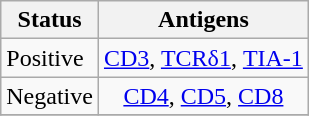<table class="wikitable">
<tr>
<th>Status</th>
<th>Antigens</th>
</tr>
<tr>
<td rowspan="1">Positive</td>
<td colspan="1" align="center"><a href='#'>CD3</a>, <a href='#'>TCRδ1</a>, <a href='#'>TIA-1</a></td>
</tr>
<tr>
<td rowspan="1">Negative</td>
<td colspan="1" align="center"><a href='#'>CD4</a>, <a href='#'>CD5</a>, <a href='#'>CD8</a></td>
</tr>
<tr>
</tr>
</table>
